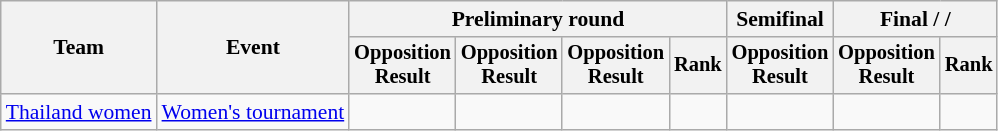<table class=wikitable style=font-size:90%>
<tr>
<th rowspan=2>Team</th>
<th rowspan=2>Event</th>
<th colspan=4>Preliminary round</th>
<th>Semifinal</th>
<th colspan=2>Final /  / </th>
</tr>
<tr style=font-size:95%>
<th>Opposition<br>Result</th>
<th>Opposition<br>Result</th>
<th>Opposition<br>Result</th>
<th>Rank</th>
<th>Opposition<br>Result</th>
<th>Opposition<br>Result</th>
<th>Rank</th>
</tr>
<tr align=center>
<td align=left><a href='#'>Thailand women</a></td>
<td align=left><a href='#'>Women's tournament</a></td>
<td></td>
<td></td>
<td></td>
<td></td>
<td></td>
<td></td>
<td></td>
</tr>
</table>
